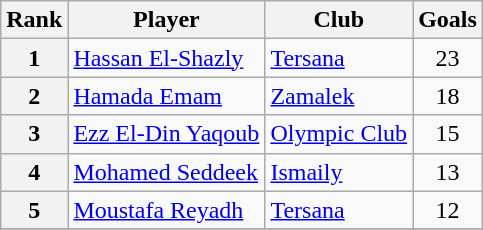<table class="wikitable" style="text-align:center">
<tr>
<th>Rank</th>
<th>Player</th>
<th>Club</th>
<th>Goals</th>
</tr>
<tr>
<th>1</th>
<td align="left"> <a href='#'>Hassan El-Shazly</a></td>
<td align="left"><a href='#'>Tersana</a></td>
<td>23</td>
</tr>
<tr>
<th>2</th>
<td align="left"> <a href='#'>Hamada Emam</a></td>
<td align="left"><a href='#'>Zamalek</a></td>
<td>18</td>
</tr>
<tr>
<th>3</th>
<td align="left"> <a href='#'>Ezz El-Din Yaqoub</a></td>
<td align="left"><a href='#'>Olympic Club</a></td>
<td>15</td>
</tr>
<tr>
<th>4</th>
<td align="left"> <a href='#'>Mohamed Seddeek</a></td>
<td align="left"><a href='#'>Ismaily</a></td>
<td>13</td>
</tr>
<tr>
<th>5</th>
<td align="left"> <a href='#'>Moustafa Reyadh</a></td>
<td align="left"><a href='#'>Tersana</a></td>
<td>12</td>
</tr>
<tr>
</tr>
</table>
